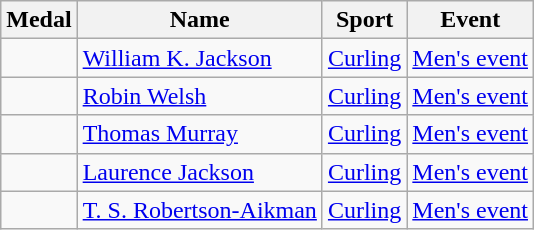<table class="wikitable sortable">
<tr>
<th>Medal</th>
<th>Name</th>
<th>Sport</th>
<th>Event</th>
</tr>
<tr>
<td></td>
<td><a href='#'>William K. Jackson</a></td>
<td><a href='#'>Curling</a></td>
<td><a href='#'>Men's event</a></td>
</tr>
<tr>
<td></td>
<td><a href='#'>Robin Welsh</a></td>
<td><a href='#'>Curling</a></td>
<td><a href='#'>Men's event</a></td>
</tr>
<tr>
<td></td>
<td><a href='#'>Thomas Murray</a></td>
<td><a href='#'>Curling</a></td>
<td><a href='#'>Men's event</a></td>
</tr>
<tr>
<td></td>
<td><a href='#'>Laurence Jackson</a></td>
<td><a href='#'>Curling</a></td>
<td><a href='#'>Men's event</a></td>
</tr>
<tr>
<td></td>
<td><a href='#'>T. S. Robertson-Aikman</a></td>
<td><a href='#'>Curling</a></td>
<td><a href='#'>Men's event</a></td>
</tr>
</table>
